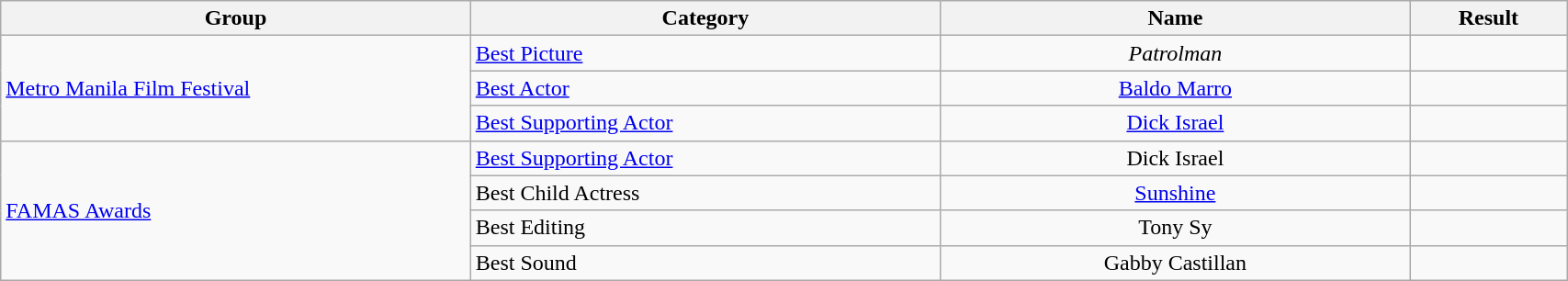<table | width="90%" class="wikitable sortable">
<tr>
<th width="30%">Group</th>
<th width="30%">Category</th>
<th width="30%">Name</th>
<th width="10%">Result</th>
</tr>
<tr>
<td rowspan="3" align="left"><a href='#'>Metro Manila Film Festival</a></td>
<td><a href='#'>Best Picture</a></td>
<td align="center"><em>Patrolman</em></td>
<td></td>
</tr>
<tr>
<td><a href='#'>Best Actor</a></td>
<td align="center"><a href='#'>Baldo Marro</a></td>
<td></td>
</tr>
<tr>
<td><a href='#'>Best Supporting Actor</a></td>
<td align="center"><a href='#'>Dick Israel</a></td>
<td></td>
</tr>
<tr>
<td rowspan="4" align="left"><a href='#'>FAMAS Awards</a></td>
<td><a href='#'>Best Supporting Actor</a></td>
<td align="center">Dick Israel</td>
<td></td>
</tr>
<tr>
<td>Best Child Actress</td>
<td align="center"><a href='#'>Sunshine</a></td>
<td></td>
</tr>
<tr>
<td>Best Editing</td>
<td align="center">Tony Sy</td>
<td></td>
</tr>
<tr>
<td>Best Sound</td>
<td align="center">Gabby Castillan</td>
<td></td>
</tr>
</table>
